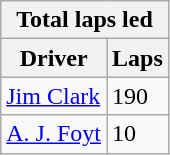<table class="wikitable">
<tr>
<th colspan=2>Total laps led</th>
</tr>
<tr>
<th>Driver</th>
<th>Laps</th>
</tr>
<tr>
<td><a href='#'>Jim Clark</a></td>
<td>190</td>
</tr>
<tr>
<td><a href='#'>A. J. Foyt</a></td>
<td>10</td>
</tr>
</table>
